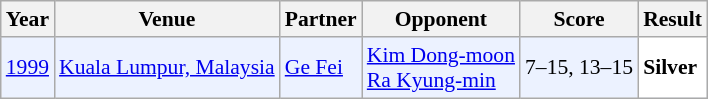<table class="sortable wikitable" style="font-size: 90%;">
<tr>
<th>Year</th>
<th>Venue</th>
<th>Partner</th>
<th>Opponent</th>
<th>Score</th>
<th>Result</th>
</tr>
<tr style="background:#ECF2FF">
<td align="center"><a href='#'>1999</a></td>
<td align="left"><a href='#'>Kuala Lumpur, Malaysia</a></td>
<td align="left"> <a href='#'>Ge Fei</a></td>
<td align="left"> <a href='#'>Kim Dong-moon</a> <br>  <a href='#'>Ra Kyung-min</a></td>
<td align="left">7–15, 13–15</td>
<td style="text-align:left; background:white"> <strong>Silver</strong></td>
</tr>
</table>
